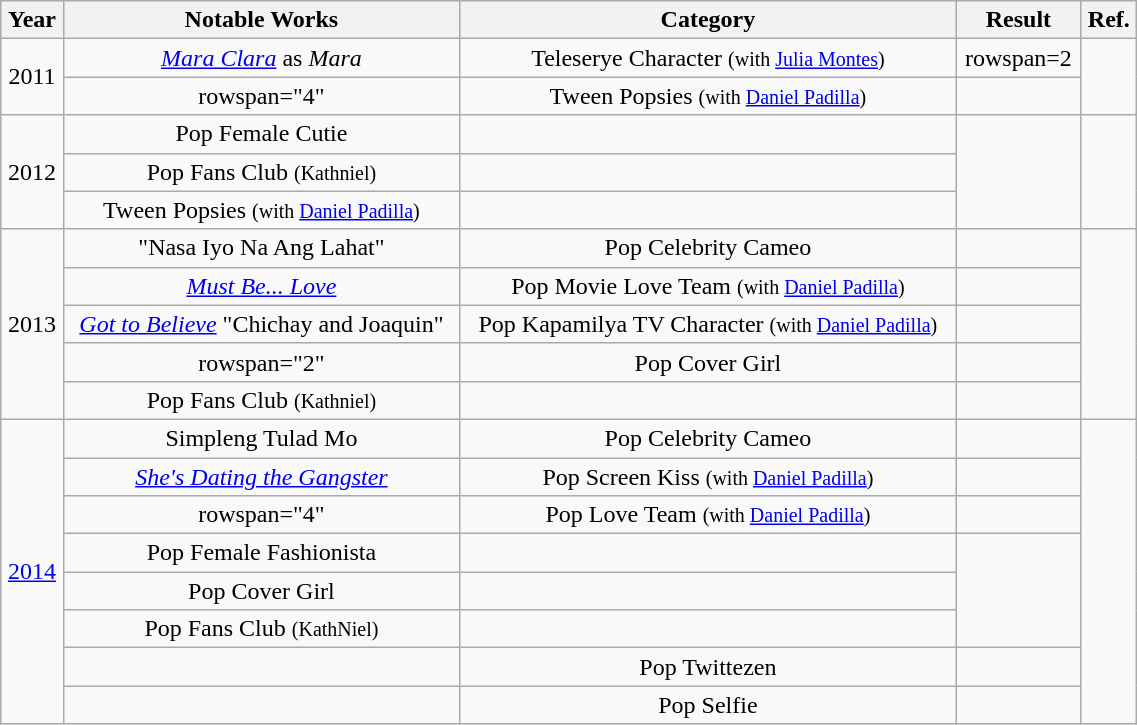<table class="wikitable sortable"  style="text-align:center; width:60%;">
<tr>
<th>Year</th>
<th>Notable Works</th>
<th>Category</th>
<th>Result</th>
<th>Ref.</th>
</tr>
<tr>
<td rowspan="2">2011</td>
<td><a href='#'><em>Mara Clara</em></a> as <em>Mara</em></td>
<td>Teleserye Character <small>(with <a href='#'>Julia Montes</a>)</small></td>
<td>rowspan=2 </td>
<td rowspan="2"></td>
</tr>
<tr>
<td>rowspan="4" </td>
<td>Tween Popsies <small>(with <a href='#'>Daniel Padilla</a>)</small></td>
</tr>
<tr>
<td rowspan="3">2012</td>
<td>Pop Female Cutie</td>
<td></td>
<td rowspan="3"></td>
</tr>
<tr>
<td>Pop Fans Club <small>(Kathniel)</small></td>
<td></td>
</tr>
<tr>
<td>Tween Popsies <small>(with <a href='#'>Daniel Padilla</a>)</small></td>
<td></td>
</tr>
<tr>
<td rowspan="5">2013</td>
<td>"Nasa Iyo Na Ang Lahat"</td>
<td>Pop Celebrity Cameo</td>
<td></td>
<td rowspan="5"></td>
</tr>
<tr>
<td><em><a href='#'>Must Be... Love</a></em></td>
<td>Pop Movie Love Team <small>(with <a href='#'>Daniel Padilla</a>)</small></td>
<td></td>
</tr>
<tr>
<td><em><a href='#'>Got to Believe</a></em> "Chichay and Joaquin"</td>
<td>Pop Kapamilya TV Character <small>(with <a href='#'>Daniel Padilla</a>)</small></td>
<td></td>
</tr>
<tr>
<td>rowspan="2" </td>
<td>Pop Cover Girl</td>
<td></td>
</tr>
<tr>
<td>Pop Fans Club <small>(Kathniel)</small></td>
<td></td>
</tr>
<tr>
<td rowspan=8><a href='#'>2014</a></td>
<td>Simpleng Tulad Mo</td>
<td>Pop Celebrity Cameo</td>
<td></td>
<td rowspan=8></td>
</tr>
<tr>
<td><em><a href='#'>She's Dating the Gangster</a></em></td>
<td>Pop Screen Kiss <small>(with <a href='#'>Daniel Padilla</a>)</small></td>
<td></td>
</tr>
<tr>
<td>rowspan="4" </td>
<td>Pop Love Team <small>(with <a href='#'>Daniel Padilla</a>)</small></td>
<td></td>
</tr>
<tr>
<td>Pop Female Fashionista</td>
<td></td>
</tr>
<tr>
<td>Pop Cover Girl</td>
<td></td>
</tr>
<tr>
<td>Pop Fans Club <small>(KathNiel)</small></td>
<td></td>
</tr>
<tr>
<td><em></em></td>
<td>Pop Twittezen</td>
<td></td>
</tr>
<tr>
<td></td>
<td>Pop Selfie</td>
<td></td>
</tr>
</table>
